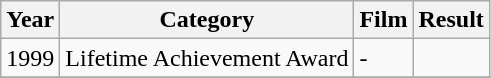<table class="wikitable sortable">
<tr>
<th>Year</th>
<th>Category</th>
<th>Film</th>
<th>Result</th>
</tr>
<tr>
<td>1999</td>
<td>Lifetime Achievement Award</td>
<td>-</td>
<td></td>
</tr>
<tr>
</tr>
</table>
